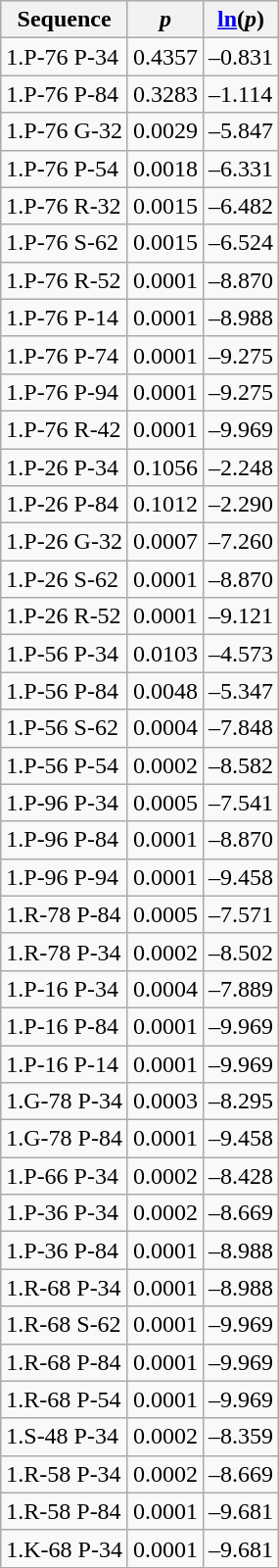<table class='wikitable sortable'>
<tr>
<th>Sequence</th>
<th><em>p</em></th>
<th><a href='#'>ln</a>(<em>p</em>)</th>
</tr>
<tr>
<td>1.P-76 P-34</td>
<td>0.4357</td>
<td>–0.831</td>
</tr>
<tr>
<td>1.P-76 P-84</td>
<td>0.3283</td>
<td>–1.114</td>
</tr>
<tr>
<td>1.P-76 G-32</td>
<td>0.0029</td>
<td>–5.847</td>
</tr>
<tr>
<td>1.P-76 P-54</td>
<td>0.0018</td>
<td>–6.331</td>
</tr>
<tr>
<td>1.P-76 R-32</td>
<td>0.0015</td>
<td>–6.482</td>
</tr>
<tr>
<td>1.P-76 S-62</td>
<td>0.0015</td>
<td>–6.524</td>
</tr>
<tr>
<td>1.P-76 R-52</td>
<td>0.0001</td>
<td>–8.870</td>
</tr>
<tr>
<td>1.P-76 P-14</td>
<td>0.0001</td>
<td>–8.988</td>
</tr>
<tr>
<td>1.P-76 P-74</td>
<td>0.0001</td>
<td>–9.275</td>
</tr>
<tr>
<td>1.P-76 P-94</td>
<td>0.0001</td>
<td>–9.275</td>
</tr>
<tr>
<td>1.P-76 R-42</td>
<td>0.0001</td>
<td>–9.969</td>
</tr>
<tr>
<td>1.P-26 P-34</td>
<td>0.1056</td>
<td>–2.248</td>
</tr>
<tr>
<td>1.P-26 P-84</td>
<td>0.1012</td>
<td>–2.290</td>
</tr>
<tr>
<td>1.P-26 G-32</td>
<td>0.0007</td>
<td>–7.260</td>
</tr>
<tr>
<td>1.P-26 S-62</td>
<td>0.0001</td>
<td>–8.870</td>
</tr>
<tr>
<td>1.P-26 R-52</td>
<td>0.0001</td>
<td>–9.121</td>
</tr>
<tr>
<td>1.P-56 P-34</td>
<td>0.0103</td>
<td>–4.573</td>
</tr>
<tr>
<td>1.P-56 P-84</td>
<td>0.0048</td>
<td>–5.347</td>
</tr>
<tr>
<td>1.P-56 S-62</td>
<td>0.0004</td>
<td>–7.848</td>
</tr>
<tr>
<td>1.P-56 P-54</td>
<td>0.0002</td>
<td>–8.582</td>
</tr>
<tr>
<td>1.P-96 P-34</td>
<td>0.0005</td>
<td>–7.541</td>
</tr>
<tr>
<td>1.P-96 P-84</td>
<td>0.0001</td>
<td>–8.870</td>
</tr>
<tr>
<td>1.P-96 P-94</td>
<td>0.0001</td>
<td>–9.458</td>
</tr>
<tr>
<td>1.R-78 P-84</td>
<td>0.0005</td>
<td>–7.571</td>
</tr>
<tr>
<td>1.R-78 P-34</td>
<td>0.0002</td>
<td>–8.502</td>
</tr>
<tr>
<td>1.P-16 P-34</td>
<td>0.0004</td>
<td>–7.889</td>
</tr>
<tr>
<td>1.P-16 P-84</td>
<td>0.0001</td>
<td>–9.969</td>
</tr>
<tr>
<td>1.P-16 P-14</td>
<td>0.0001</td>
<td>–9.969</td>
</tr>
<tr>
<td>1.G-78 P-34</td>
<td>0.0003</td>
<td>–8.295</td>
</tr>
<tr>
<td>1.G-78 P-84</td>
<td>0.0001</td>
<td>–9.458</td>
</tr>
<tr>
<td>1.P-66 P-34</td>
<td>0.0002</td>
<td>–8.428</td>
</tr>
<tr>
<td>1.P-36 P-34</td>
<td>0.0002</td>
<td>–8.669</td>
</tr>
<tr>
<td>1.P-36 P-84</td>
<td>0.0001</td>
<td>–8.988</td>
</tr>
<tr>
<td>1.R-68 P-34</td>
<td>0.0001</td>
<td>–8.988</td>
</tr>
<tr>
<td>1.R-68 S-62</td>
<td>0.0001</td>
<td>–9.969</td>
</tr>
<tr>
<td>1.R-68 P-84</td>
<td>0.0001</td>
<td>–9.969</td>
</tr>
<tr>
<td>1.R-68 P-54</td>
<td>0.0001</td>
<td>–9.969</td>
</tr>
<tr>
<td>1.S-48 P-34</td>
<td>0.0002</td>
<td>–8.359</td>
</tr>
<tr>
<td>1.R-58 P-34</td>
<td>0.0002</td>
<td>–8.669</td>
</tr>
<tr>
<td>1.R-58 P-84</td>
<td>0.0001</td>
<td>–9.681</td>
</tr>
<tr>
<td>1.K-68 P-34</td>
<td>0.0001</td>
<td>–9.681</td>
</tr>
</table>
